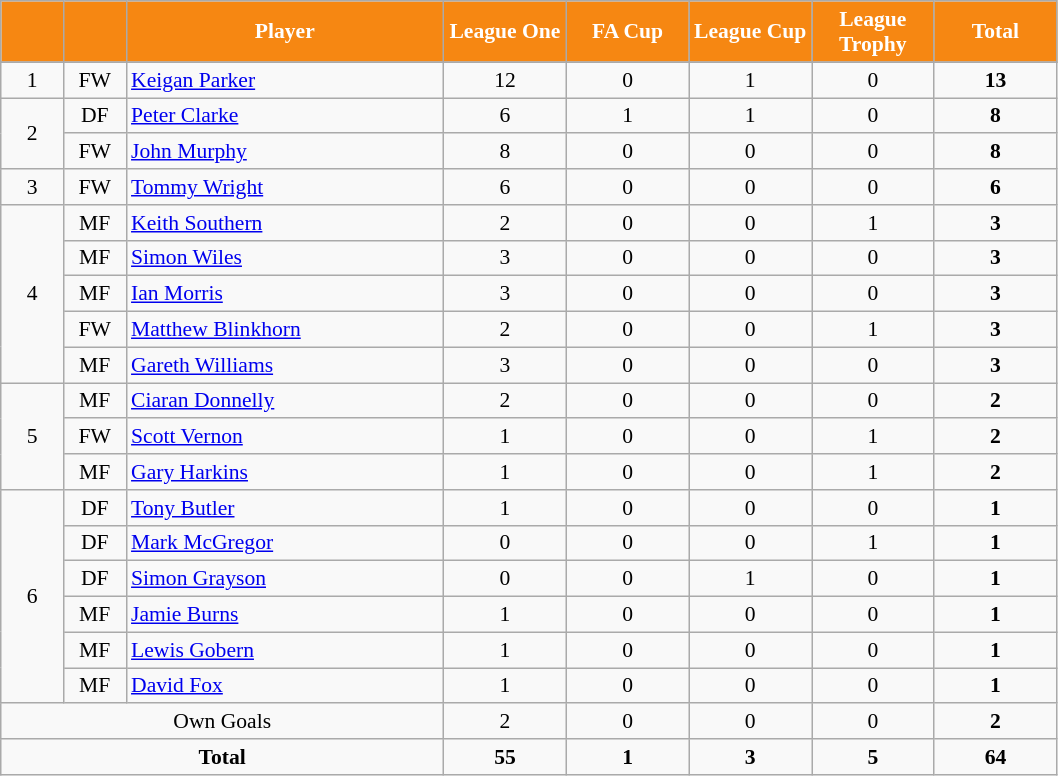<table class="wikitable sortable" style="text-align:center; font-size:90%;">
<tr>
<th style="background-color:#F68712; color:#FFFFFF; width:35px;"></th>
<th style="background-color:#F68712; color:#FFFFFF; width:35px;"></th>
<th style="background-color:#F68712; color:#FFFFFF; width:205px;">Player</th>
<th style="background-color:#F68712; color:#FFFFFF; width:75px;">League One</th>
<th style="background-color:#F68712; color:#FFFFFF; width:75px;">FA Cup</th>
<th style="background-color:#F68712; color:#FFFFFF; width:75px;">League Cup</th>
<th style="background-color:#F68712; color:#FFFFFF; width:75px;">League Trophy</th>
<th style="background-color:#F68712; color:#FFFFFF; width:75px;">Total</th>
</tr>
<tr>
</tr>
<tr>
<td>1</td>
<td>FW</td>
<td align="left"> <a href='#'>Keigan Parker</a></td>
<td>12</td>
<td>0</td>
<td>1</td>
<td>0</td>
<td><strong>13</strong></td>
</tr>
<tr>
<td rowspan="2">2</td>
<td>DF</td>
<td align="left"> <a href='#'>Peter Clarke</a></td>
<td>6</td>
<td>1</td>
<td>1</td>
<td>0</td>
<td><strong>8</strong></td>
</tr>
<tr>
<td>FW</td>
<td align="left"> <a href='#'>John Murphy</a></td>
<td>8</td>
<td>0</td>
<td>0</td>
<td>0</td>
<td><strong>8</strong></td>
</tr>
<tr>
<td>3</td>
<td>FW</td>
<td align="left"> <a href='#'>Tommy Wright</a></td>
<td>6</td>
<td>0</td>
<td>0</td>
<td>0</td>
<td><strong>6</strong></td>
</tr>
<tr>
<td rowspan="5">4</td>
<td>MF</td>
<td align="left"> <a href='#'>Keith Southern</a></td>
<td>2</td>
<td>0</td>
<td>0</td>
<td>1</td>
<td><strong>3</strong></td>
</tr>
<tr>
<td>MF</td>
<td align="left"> <a href='#'>Simon Wiles</a></td>
<td>3</td>
<td>0</td>
<td>0</td>
<td>0</td>
<td><strong>3</strong></td>
</tr>
<tr>
<td>MF</td>
<td align="left"> <a href='#'>Ian Morris</a></td>
<td>3</td>
<td>0</td>
<td>0</td>
<td>0</td>
<td><strong>3</strong></td>
</tr>
<tr>
<td>FW</td>
<td align="left"> <a href='#'>Matthew Blinkhorn</a></td>
<td>2</td>
<td>0</td>
<td>0</td>
<td>1</td>
<td><strong>3</strong></td>
</tr>
<tr>
<td>MF</td>
<td align="left"> <a href='#'>Gareth Williams</a></td>
<td>3</td>
<td>0</td>
<td>0</td>
<td>0</td>
<td><strong>3</strong></td>
</tr>
<tr>
<td rowspan="3">5</td>
<td>MF</td>
<td align="left"> <a href='#'>Ciaran Donnelly</a></td>
<td>2</td>
<td>0</td>
<td>0</td>
<td>0</td>
<td><strong>2</strong></td>
</tr>
<tr>
<td>FW</td>
<td align="left"> <a href='#'>Scott Vernon</a></td>
<td>1</td>
<td>0</td>
<td>0</td>
<td>1</td>
<td><strong>2</strong></td>
</tr>
<tr>
<td>MF</td>
<td align="left"> <a href='#'>Gary Harkins</a></td>
<td>1</td>
<td>0</td>
<td>0</td>
<td>1</td>
<td><strong>2</strong></td>
</tr>
<tr>
<td rowspan="6">6</td>
<td>DF</td>
<td align="left"> <a href='#'>Tony Butler</a></td>
<td>1</td>
<td>0</td>
<td>0</td>
<td>0</td>
<td><strong>1</strong></td>
</tr>
<tr>
<td>DF</td>
<td align="left"> <a href='#'>Mark McGregor</a></td>
<td>0</td>
<td>0</td>
<td>0</td>
<td>1</td>
<td><strong>1</strong></td>
</tr>
<tr>
<td>DF</td>
<td align="left"> <a href='#'>Simon Grayson</a></td>
<td>0</td>
<td>0</td>
<td>1</td>
<td>0</td>
<td><strong>1</strong></td>
</tr>
<tr>
<td>MF</td>
<td align="left"> <a href='#'>Jamie Burns</a></td>
<td>1</td>
<td>0</td>
<td>0</td>
<td>0</td>
<td><strong>1</strong></td>
</tr>
<tr>
<td>MF</td>
<td align="left"> <a href='#'>Lewis Gobern</a></td>
<td>1</td>
<td>0</td>
<td>0</td>
<td>0</td>
<td><strong>1</strong></td>
</tr>
<tr>
<td>MF</td>
<td align="left"> <a href='#'>David Fox</a></td>
<td>1</td>
<td>0</td>
<td>0</td>
<td>0</td>
<td><strong>1</strong></td>
</tr>
<tr class="sortbottom">
<td colspan="3">Own Goals</td>
<td>2</td>
<td>0</td>
<td>0</td>
<td>0</td>
<td><strong>2</strong></td>
</tr>
<tr class="sortbottom">
<td colspan="3"><strong>Total</strong></td>
<td><strong>55</strong></td>
<td><strong>1</strong></td>
<td><strong>3</strong></td>
<td><strong>5</strong></td>
<td><strong>64</strong></td>
</tr>
</table>
